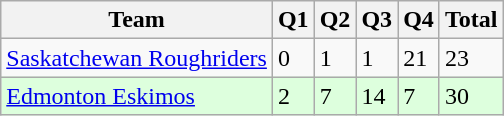<table class="wikitable">
<tr>
<th>Team</th>
<th>Q1</th>
<th>Q2</th>
<th>Q3</th>
<th>Q4</th>
<th>Total</th>
</tr>
<tr>
<td><a href='#'>Saskatchewan Roughriders</a></td>
<td>0</td>
<td>1</td>
<td>1</td>
<td>21</td>
<td>23</td>
</tr>
<tr style="background-color:#DDFFDD">
<td><a href='#'>Edmonton Eskimos</a></td>
<td>2</td>
<td>7</td>
<td>14</td>
<td>7</td>
<td>30</td>
</tr>
</table>
